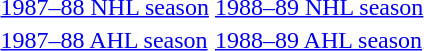<table>
<tr>
<td><a href='#'>1987–88 NHL season</a></td>
<td><a href='#'>1988–89 NHL season</a></td>
</tr>
<tr>
<td><a href='#'>1987–88 AHL season</a></td>
<td><a href='#'>1988–89 AHL season</a></td>
</tr>
<tr>
</tr>
</table>
